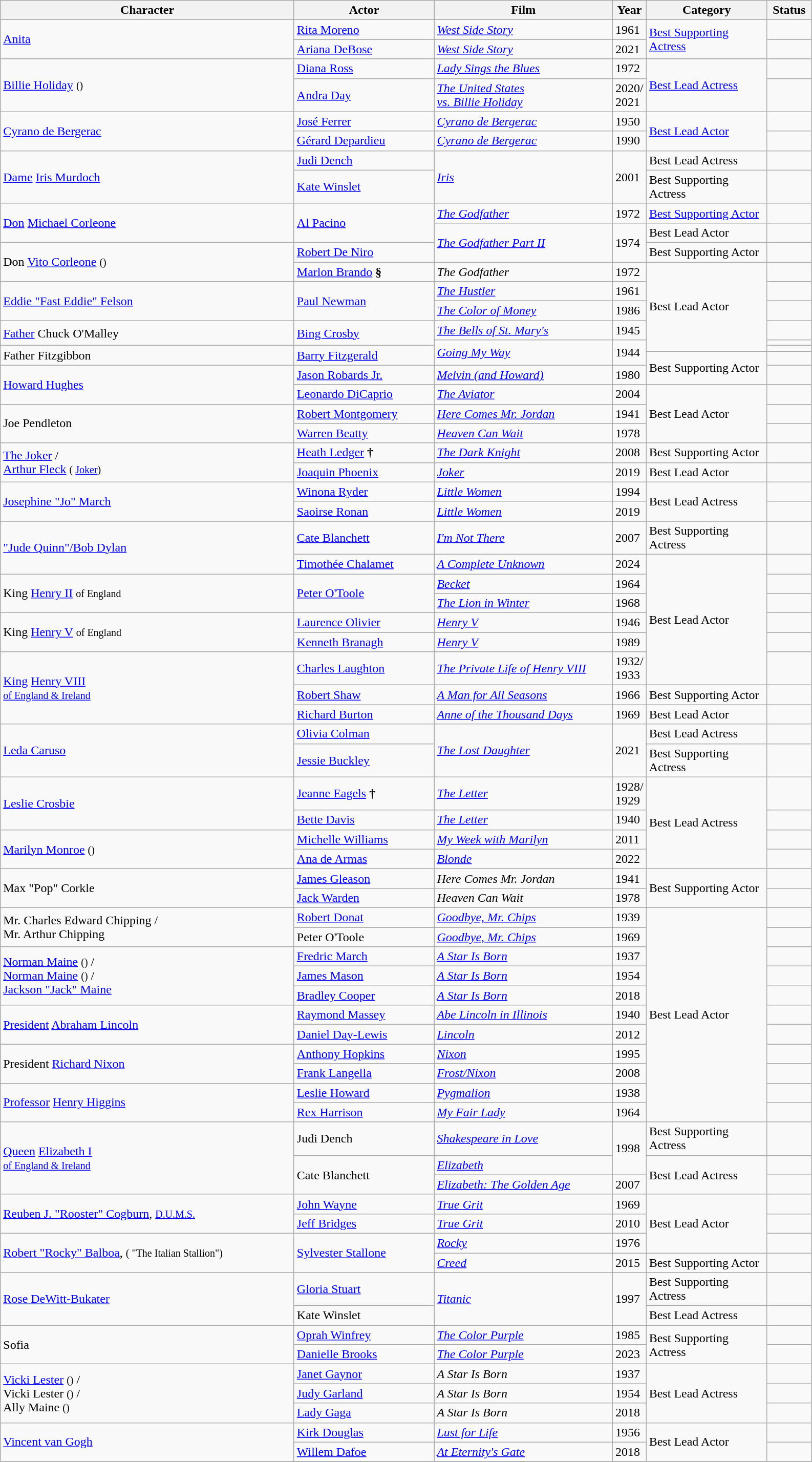<table class="wikitable">
<tr>
<th style="width:375px;">Character</th>
<th style="width:175px;">Actor</th>
<th style="width:225px;">Film</th>
<th style="width:025px;">Year</th>
<th style="width:150px;">Category</th>
<th style="width:050px;">Status</th>
</tr>
<tr>
<td rowspan="2"><a href='#'>Anita</a></td>
<td><a href='#'>Rita Moreno</a></td>
<td><em><a href='#'>West Side Story</a></em></td>
<td>1961</td>
<td rowspan="2"><a href='#'>Best Supporting Actress</a></td>
<td></td>
</tr>
<tr>
<td><a href='#'>Ariana DeBose</a></td>
<td><em><a href='#'>West Side Story</a></em></td>
<td>2021</td>
<td></td>
</tr>
<tr>
<td rowspan="2"><a href='#'>Billie Holiday</a> <small>()</small></td>
<td><a href='#'>Diana Ross</a></td>
<td><em><a href='#'>Lady Sings the Blues</a></em></td>
<td>1972</td>
<td rowspan="2"><a href='#'>Best Lead Actress</a></td>
<td></td>
</tr>
<tr>
<td><a href='#'>Andra Day</a></td>
<td><em><a href='#'>The United States<br>vs. Billie Holiday</a></em></td>
<td>2020/<br>2021</td>
<td></td>
</tr>
<tr>
<td rowspan="2"><a href='#'>Cyrano de Bergerac</a></td>
<td><a href='#'>José Ferrer</a></td>
<td><em><a href='#'>Cyrano de Bergerac</a></em></td>
<td>1950</td>
<td rowspan="2"><a href='#'>Best Lead Actor</a></td>
<td></td>
</tr>
<tr>
<td><a href='#'>Gérard Depardieu</a></td>
<td><em><a href='#'>Cyrano de Bergerac</a></em></td>
<td>1990</td>
<td></td>
</tr>
<tr>
<td rowspan="2"><a href='#'>Dame</a> <a href='#'>Iris Murdoch</a></td>
<td><a href='#'>Judi Dench</a></td>
<td rowspan="2"><em><a href='#'>Iris</a></em></td>
<td rowspan="2">2001</td>
<td>Best Lead Actress</td>
<td></td>
</tr>
<tr>
<td><a href='#'>Kate Winslet</a></td>
<td>Best Supporting Actress</td>
<td></td>
</tr>
<tr>
<td rowspan="2"><a href='#'>Don</a> <a href='#'>Michael Corleone</a></td>
<td rowspan="2"><a href='#'>Al Pacino</a></td>
<td><em><a href='#'>The Godfather</a></em></td>
<td>1972</td>
<td><a href='#'>Best Supporting Actor</a></td>
<td></td>
</tr>
<tr>
<td rowspan="2"><em><a href='#'>The Godfather Part II</a></em></td>
<td rowspan="2">1974</td>
<td>Best Lead Actor</td>
<td></td>
</tr>
<tr>
<td rowspan="2">Don <a href='#'>Vito Corleone</a> <small>()</small></td>
<td><a href='#'>Robert De Niro</a></td>
<td>Best Supporting Actor</td>
<td></td>
</tr>
<tr>
<td><a href='#'>Marlon Brando</a> <strong>§</strong></td>
<td><em>The Godfather</em></td>
<td>1972</td>
<td rowspan="6">Best Lead Actor</td>
<td></td>
</tr>
<tr>
<td rowspan="2"><a href='#'>Eddie "Fast Eddie" Felson</a></td>
<td rowspan="2"><a href='#'>Paul Newman</a></td>
<td><em><a href='#'>The Hustler</a></em></td>
<td>1961</td>
<td></td>
</tr>
<tr>
<td><em><a href='#'>The Color of Money</a></em></td>
<td>1986</td>
<td></td>
</tr>
<tr>
<td rowspan="2"><a href='#'>Father</a> Chuck O'Malley</td>
<td rowspan="2"><a href='#'>Bing Crosby</a></td>
<td><em><a href='#'>The Bells of St. Mary's</a></em></td>
<td>1945</td>
<td></td>
</tr>
<tr>
<td rowspan="3"><em><a href='#'>Going My Way</a></em></td>
<td rowspan="3">1944</td>
<td></td>
</tr>
<tr>
<td rowspan="2">Father Fitzgibbon</td>
<td rowspan="2"><a href='#'>Barry Fitzgerald</a></td>
<td></td>
</tr>
<tr>
<td rowspan="2">Best Supporting Actor</td>
<td></td>
</tr>
<tr>
<td rowspan="2"><a href='#'>Howard Hughes</a></td>
<td><a href='#'>Jason Robards Jr.</a></td>
<td><em><a href='#'>Melvin (and Howard)</a></em></td>
<td>1980</td>
<td></td>
</tr>
<tr>
<td><a href='#'>Leonardo DiCaprio</a></td>
<td><em><a href='#'>The Aviator</a></em></td>
<td>2004</td>
<td rowspan="3">Best Lead Actor</td>
<td></td>
</tr>
<tr>
<td rowspan="2">Joe Pendleton</td>
<td><a href='#'>Robert Montgomery</a></td>
<td><em><a href='#'>Here Comes Mr. Jordan</a></em></td>
<td>1941</td>
<td></td>
</tr>
<tr>
<td><a href='#'>Warren Beatty</a></td>
<td><em><a href='#'>Heaven Can Wait</a></em></td>
<td>1978</td>
<td></td>
</tr>
<tr>
<td rowspan="2"><a href='#'>The Joker</a> /<br><a href='#'>Arthur Fleck</a> <small>(<a href='#'></a> <a href='#'>Joker</a>)</small></td>
<td><a href='#'>Heath Ledger</a> <strong>†</strong></td>
<td><em><a href='#'>The Dark Knight</a></em></td>
<td>2008</td>
<td>Best Supporting Actor</td>
<td></td>
</tr>
<tr>
<td><a href='#'>Joaquin Phoenix</a></td>
<td><em><a href='#'>Joker</a></em></td>
<td>2019</td>
<td>Best Lead Actor</td>
<td></td>
</tr>
<tr>
<td rowspan="2"><a href='#'>Josephine "Jo" March</a></td>
<td><a href='#'>Winona Ryder</a></td>
<td><em><a href='#'>Little Women</a></em></td>
<td>1994</td>
<td rowspan="2">Best Lead Actress</td>
<td></td>
</tr>
<tr>
<td><a href='#'>Saoirse Ronan</a></td>
<td><em><a href='#'>Little Women</a></em></td>
<td>2019</td>
<td></td>
</tr>
<tr>
</tr>
<tr>
<td rowspan="2"><a href='#'>"Jude Quinn"/Bob Dylan</a></td>
<td><a href='#'>Cate Blanchett</a></td>
<td><em><a href='#'>I'm Not There</a></em></td>
<td>2007</td>
<td>Best Supporting Actress</td>
<td></td>
</tr>
<tr>
<td><a href='#'>Timothée Chalamet</a></td>
<td><em><a href='#'>A Complete Unknown</a></em></td>
<td>2024</td>
<td rowspan="6">Best Lead Actor</td>
<td></td>
</tr>
<tr>
<td rowspan="2">King <a href='#'>Henry II</a> <small>of England</small></td>
<td rowspan="2"><a href='#'>Peter O'Toole</a></td>
<td><em><a href='#'>Becket</a></em></td>
<td>1964</td>
<td></td>
</tr>
<tr>
<td><em><a href='#'>The Lion in Winter</a></em></td>
<td>1968</td>
<td></td>
</tr>
<tr>
<td rowspan="2">King <a href='#'>Henry V</a> <small>of England</small></td>
<td><a href='#'>Laurence Olivier</a></td>
<td><em><a href='#'>Henry V</a></em></td>
<td>1946</td>
<td></td>
</tr>
<tr>
<td><a href='#'>Kenneth Branagh</a></td>
<td><em><a href='#'>Henry V</a></em></td>
<td>1989</td>
<td></td>
</tr>
<tr>
<td rowspan="3"><a href='#'>King</a> <a href='#'>Henry VIII</a><br><small><a href='#'>of England & Ireland</a></small></td>
<td><a href='#'>Charles Laughton</a></td>
<td><em><a href='#'>The Private Life of Henry VIII</a></em></td>
<td>1932/<br>1933</td>
<td></td>
</tr>
<tr>
<td><a href='#'>Robert Shaw</a></td>
<td><em><a href='#'>A Man for All Seasons</a></em></td>
<td>1966</td>
<td>Best Supporting Actor</td>
<td></td>
</tr>
<tr>
<td><a href='#'>Richard Burton</a></td>
<td><em><a href='#'>Anne of the Thousand Days</a></em></td>
<td>1969</td>
<td>Best Lead Actor</td>
<td></td>
</tr>
<tr>
<td rowspan="2"><a href='#'>Leda Caruso</a></td>
<td><a href='#'>Olivia Colman</a></td>
<td rowspan="2"><em><a href='#'>The Lost Daughter</a></em></td>
<td rowspan="2">2021</td>
<td>Best Lead Actress</td>
<td></td>
</tr>
<tr>
<td><a href='#'>Jessie Buckley</a></td>
<td>Best Supporting Actress</td>
<td></td>
</tr>
<tr>
<td rowspan="2"><a href='#'>Leslie Crosbie</a></td>
<td><a href='#'>Jeanne Eagels</a> <strong>†</strong></td>
<td><em><a href='#'>The Letter</a></em></td>
<td>1928/<br>1929</td>
<td rowspan="4">Best Lead Actress</td>
<td></td>
</tr>
<tr>
<td><a href='#'>Bette Davis</a></td>
<td><em><a href='#'>The Letter</a></em></td>
<td>1940</td>
<td></td>
</tr>
<tr>
<td rowspan="2"><a href='#'>Marilyn Monroe</a> <small>()</small></td>
<td><a href='#'>Michelle Williams</a></td>
<td><em><a href='#'>My Week with Marilyn</a></em></td>
<td>2011</td>
<td></td>
</tr>
<tr>
<td><a href='#'>Ana de Armas</a></td>
<td><em><a href='#'>Blonde</a></em></td>
<td>2022</td>
<td></td>
</tr>
<tr>
<td rowspan="2">Max "Pop" Corkle</td>
<td><a href='#'>James Gleason</a></td>
<td><em>Here Comes Mr. Jordan</em></td>
<td>1941</td>
<td rowspan="2">Best Supporting Actor</td>
<td></td>
</tr>
<tr>
<td><a href='#'>Jack Warden</a></td>
<td><em>Heaven Can Wait</em></td>
<td>1978</td>
<td></td>
</tr>
<tr>
<td rowspan="2">Mr. Charles Edward Chipping /<br>Mr. Arthur Chipping</td>
<td><a href='#'>Robert Donat</a></td>
<td><em><a href='#'>Goodbye, Mr. Chips</a></em></td>
<td>1939</td>
<td rowspan="11">Best Lead Actor</td>
<td></td>
</tr>
<tr>
<td>Peter O'Toole</td>
<td><em><a href='#'>Goodbye, Mr. Chips</a></em></td>
<td>1969</td>
<td></td>
</tr>
<tr>
<td rowspan="3"><a href='#'>Norman Maine</a> <small>()</small> /<br><a href='#'>Norman Maine</a> <small>()</small> /<br><a href='#'>Jackson "Jack" Maine</a></td>
<td><a href='#'>Fredric March</a></td>
<td><em><a href='#'>A Star Is Born</a></em></td>
<td>1937</td>
<td></td>
</tr>
<tr>
<td><a href='#'>James Mason</a></td>
<td><em><a href='#'>A Star Is Born</a></em></td>
<td>1954</td>
<td></td>
</tr>
<tr>
<td><a href='#'>Bradley Cooper</a></td>
<td><em><a href='#'>A Star Is Born</a></em></td>
<td>2018</td>
<td></td>
</tr>
<tr>
<td rowspan="2"><a href='#'>President</a> <a href='#'>Abraham Lincoln</a></td>
<td><a href='#'>Raymond Massey</a></td>
<td><em><a href='#'>Abe Lincoln in Illinois</a></em></td>
<td>1940</td>
<td></td>
</tr>
<tr>
<td><a href='#'>Daniel Day-Lewis</a></td>
<td><em><a href='#'>Lincoln</a></em></td>
<td>2012</td>
<td></td>
</tr>
<tr>
<td rowspan="2">President <a href='#'>Richard Nixon</a></td>
<td><a href='#'>Anthony Hopkins</a></td>
<td><em><a href='#'>Nixon</a></em></td>
<td>1995</td>
<td></td>
</tr>
<tr>
<td><a href='#'>Frank Langella</a></td>
<td><em><a href='#'>Frost/Nixon</a></em></td>
<td>2008</td>
<td></td>
</tr>
<tr>
<td rowspan="2"><a href='#'>Professor</a> <a href='#'>Henry Higgins</a></td>
<td><a href='#'>Leslie Howard</a></td>
<td><em><a href='#'>Pygmalion</a></em></td>
<td>1938</td>
<td></td>
</tr>
<tr>
<td><a href='#'>Rex Harrison</a></td>
<td><em><a href='#'>My Fair Lady</a></em></td>
<td>1964</td>
<td></td>
</tr>
<tr>
<td rowspan="3"><a href='#'>Queen</a> <a href='#'>Elizabeth I</a><br><small><a href='#'>of England & Ireland</a></small></td>
<td>Judi Dench</td>
<td><em><a href='#'>Shakespeare in Love</a></em></td>
<td rowspan="2">1998</td>
<td>Best Supporting Actress</td>
<td></td>
</tr>
<tr>
<td rowspan="2">Cate Blanchett</td>
<td><em><a href='#'>Elizabeth</a></em></td>
<td rowspan="2">Best Lead Actress</td>
<td></td>
</tr>
<tr>
<td><em><a href='#'>Elizabeth: The Golden Age</a></em></td>
<td>2007</td>
<td></td>
</tr>
<tr>
<td rowspan="2"><a href='#'>Reuben J. "Rooster" Cogburn</a>, <small><a href='#'>D.U.M.S.</a></small></td>
<td><a href='#'>John Wayne</a></td>
<td><em><a href='#'>True Grit</a></em></td>
<td>1969</td>
<td rowspan="3">Best Lead Actor</td>
<td></td>
</tr>
<tr>
<td><a href='#'>Jeff Bridges</a></td>
<td><em><a href='#'>True Grit</a></em></td>
<td>2010</td>
<td></td>
</tr>
<tr>
<td rowspan="2"><a href='#'>Robert "Rocky" Balboa</a>, <small>( "The Italian Stallion")</small></td>
<td rowspan="2"><a href='#'>Sylvester Stallone</a></td>
<td><em><a href='#'>Rocky</a></em></td>
<td>1976</td>
<td></td>
</tr>
<tr>
<td><em><a href='#'>Creed</a></em></td>
<td>2015</td>
<td>Best Supporting Actor</td>
<td></td>
</tr>
<tr>
<td rowspan="2"><a href='#'>Rose DeWitt-Bukater</a></td>
<td><a href='#'>Gloria Stuart</a></td>
<td rowspan="2"><em><a href='#'>Titanic</a></em></td>
<td rowspan="2">1997</td>
<td>Best Supporting Actress</td>
<td></td>
</tr>
<tr>
<td>Kate Winslet</td>
<td>Best Lead Actress</td>
<td></td>
</tr>
<tr>
<td rowspan="2">Sofia</td>
<td><a href='#'>Oprah Winfrey</a></td>
<td><em><a href='#'>The Color Purple</a></em></td>
<td>1985</td>
<td rowspan="2">Best Supporting Actress</td>
<td></td>
</tr>
<tr>
<td><a href='#'>Danielle Brooks</a></td>
<td><em><a href='#'>The Color Purple</a></em></td>
<td>2023</td>
<td></td>
</tr>
<tr>
<td rowspan="3"><a href='#'>Vicki Lester</a> <small>()</small> /<br>Vicki Lester <small>()</small> /<br>Ally Maine <small>()</small></td>
<td><a href='#'>Janet Gaynor</a></td>
<td><em>A Star Is Born</em></td>
<td>1937</td>
<td rowspan="3">Best Lead Actress</td>
<td></td>
</tr>
<tr>
<td><a href='#'>Judy Garland</a></td>
<td><em>A Star Is Born</em></td>
<td>1954</td>
<td></td>
</tr>
<tr>
<td><a href='#'>Lady Gaga</a></td>
<td><em>A Star Is Born</em></td>
<td>2018</td>
<td></td>
</tr>
<tr>
<td rowspan="2"><a href='#'>Vincent van Gogh</a></td>
<td><a href='#'>Kirk Douglas</a></td>
<td><em><a href='#'>Lust for Life</a></em></td>
<td>1956</td>
<td rowspan="2">Best Lead Actor</td>
<td></td>
</tr>
<tr>
<td><a href='#'>Willem Dafoe</a></td>
<td><em><a href='#'>At Eternity's Gate</a></em></td>
<td>2018</td>
<td></td>
</tr>
<tr>
</tr>
</table>
